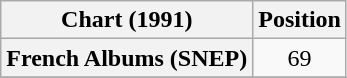<table class="wikitable plainrowheaders" style="text-align:center">
<tr>
<th scope="col">Chart (1991)</th>
<th scope="col">Position</th>
</tr>
<tr>
<th scope="row">French Albums (SNEP)</th>
<td>69</td>
</tr>
<tr>
</tr>
</table>
